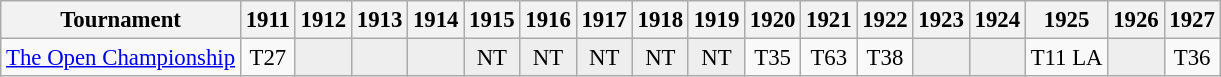<table class="wikitable" style="font-size:95%;text-align:center;">
<tr>
<th>Tournament</th>
<th>1911</th>
<th>1912</th>
<th>1913</th>
<th>1914</th>
<th>1915</th>
<th>1916</th>
<th>1917</th>
<th>1918</th>
<th>1919</th>
<th>1920</th>
<th>1921</th>
<th>1922</th>
<th>1923</th>
<th>1924</th>
<th>1925</th>
<th>1926</th>
<th>1927</th>
</tr>
<tr>
<td align=left><a href='#'>The Open Championship</a></td>
<td>T27</td>
<td style="background:#eeeeee;"></td>
<td style="background:#eeeeee;"></td>
<td style="background:#eeeeee;"></td>
<td style="background:#eeeeee;">NT</td>
<td style="background:#eeeeee;">NT</td>
<td style="background:#eeeeee;">NT</td>
<td style="background:#eeeeee;">NT</td>
<td style="background:#eeeeee;">NT</td>
<td>T35</td>
<td>T63</td>
<td>T38</td>
<td style="background:#eeeeee;"></td>
<td style="background:#eeeeee;"></td>
<td>T11 <span>LA</span></td>
<td style="background:#eeeeee;"></td>
<td>T36</td>
</tr>
</table>
